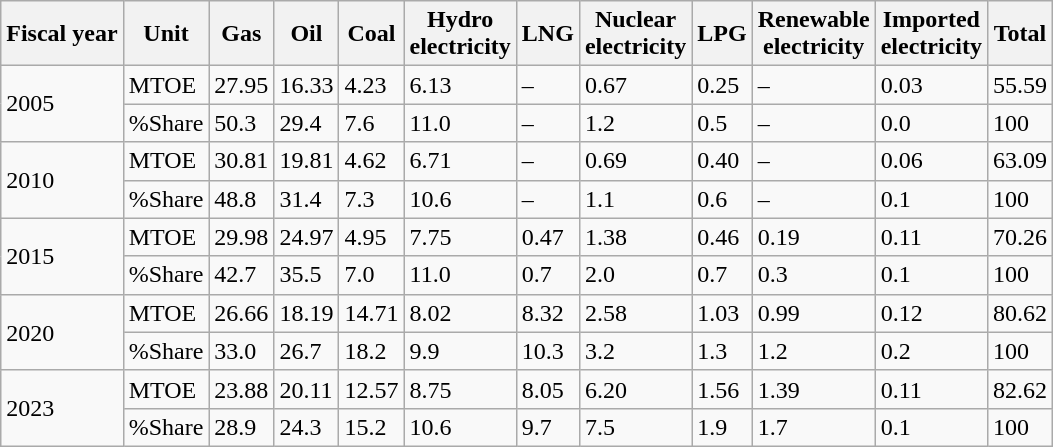<table class="wikitable">
<tr>
<th>Fiscal year</th>
<th>Unit</th>
<th>Gas</th>
<th>Oil</th>
<th>Coal</th>
<th>Hydro<br>electricity</th>
<th>LNG</th>
<th>Nuclear<br>electricity</th>
<th>LPG</th>
<th>Renewable<br>electricity</th>
<th>Imported<br>electricity</th>
<th>Total</th>
</tr>
<tr>
<td rowspan="2">2005</td>
<td>MTOE</td>
<td> 27.95</td>
<td> 16.33</td>
<td> 4.23</td>
<td> 6.13</td>
<td>–</td>
<td> 0.67</td>
<td> 0.25</td>
<td>–</td>
<td> 0.03</td>
<td> 55.59</td>
</tr>
<tr>
<td>%Share</td>
<td> 50.3</td>
<td> 29.4</td>
<td> 7.6</td>
<td> 11.0</td>
<td>–</td>
<td> 1.2</td>
<td> 0.5</td>
<td>–</td>
<td> 0.0</td>
<td>100</td>
</tr>
<tr>
<td rowspan="2">2010</td>
<td>MTOE</td>
<td> 30.81</td>
<td> 19.81</td>
<td> 4.62</td>
<td> 6.71</td>
<td>–</td>
<td> 0.69</td>
<td> 0.40</td>
<td>–</td>
<td> 0.06</td>
<td> 63.09</td>
</tr>
<tr>
<td>%Share</td>
<td> 48.8</td>
<td> 31.4</td>
<td> 7.3</td>
<td> 10.6</td>
<td>–</td>
<td> 1.1</td>
<td> 0.6</td>
<td>–</td>
<td> 0.1</td>
<td>100</td>
</tr>
<tr>
<td rowspan="2">2015</td>
<td>MTOE</td>
<td> 29.98</td>
<td> 24.97</td>
<td> 4.95</td>
<td> 7.75</td>
<td> 0.47</td>
<td> 1.38</td>
<td> 0.46</td>
<td> 0.19</td>
<td> 0.11</td>
<td> 70.26</td>
</tr>
<tr>
<td>%Share</td>
<td> 42.7</td>
<td> 35.5</td>
<td> 7.0</td>
<td> 11.0</td>
<td> 0.7</td>
<td> 2.0</td>
<td> 0.7</td>
<td> 0.3</td>
<td> 0.1</td>
<td>100</td>
</tr>
<tr>
<td rowspan="2">2020</td>
<td>MTOE</td>
<td> 26.66</td>
<td> 18.19</td>
<td> 14.71</td>
<td> 8.02</td>
<td> 8.32</td>
<td> 2.58</td>
<td> 1.03</td>
<td> 0.99</td>
<td> 0.12</td>
<td> 80.62</td>
</tr>
<tr>
<td>%Share</td>
<td> 33.0</td>
<td> 26.7</td>
<td> 18.2</td>
<td> 9.9</td>
<td> 10.3</td>
<td> 3.2</td>
<td> 1.3</td>
<td> 1.2</td>
<td> 0.2</td>
<td>100</td>
</tr>
<tr>
<td rowspan="2">2023</td>
<td>MTOE</td>
<td> 23.88</td>
<td> 20.11</td>
<td> 12.57</td>
<td> 8.75</td>
<td> 8.05</td>
<td> 6.20</td>
<td> 1.56</td>
<td> 1.39</td>
<td> 0.11</td>
<td>82.62</td>
</tr>
<tr>
<td>%Share</td>
<td> 28.9</td>
<td> 24.3</td>
<td> 15.2</td>
<td> 10.6</td>
<td> 9.7</td>
<td> 7.5</td>
<td> 1.9</td>
<td> 1.7</td>
<td> 0.1</td>
<td>100</td>
</tr>
</table>
